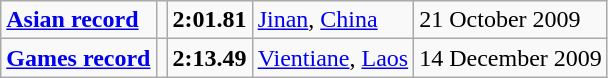<table class="wikitable">
<tr>
<td><strong><a href='#'>Asian record</a></strong></td>
<td></td>
<td><strong>2:01.81</strong></td>
<td><a href='#'>Jinan</a>, <a href='#'>China</a></td>
<td>21 October 2009</td>
</tr>
<tr>
<td><strong><a href='#'>Games record</a></strong></td>
<td></td>
<td><strong>2:13.49</strong></td>
<td><a href='#'>Vientiane</a>, <a href='#'>Laos</a></td>
<td>14 December 2009</td>
</tr>
</table>
